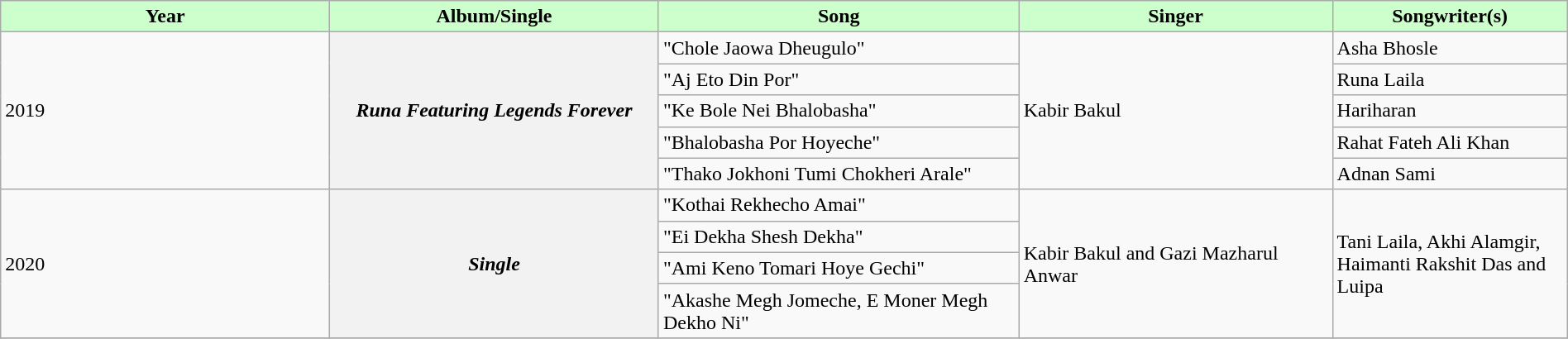<table class="wikitable plainrowheaders" width="100%" textcolor:#000;">
<tr style="background:#cfc; text-align:center;">
<td scope="col" width=21%><strong>Year</strong></td>
<td scope="col" width=21%><strong>Album/Single</strong></td>
<td scope="col" width=23%><strong>Song</strong></td>
<td scope="col" width=20%><strong>Singer</strong></td>
<td scope="col" width=20%><strong>Songwriter(s)</strong></td>
</tr>
<tr>
<td rowspan=5>2019</td>
<th rowspan=5><em>Runa Featuring Legends Forever</em></th>
<td>"Chole Jaowa Dheugulo"</td>
<td rowspan=5>Kabir Bakul</td>
<td>Asha Bhosle</td>
</tr>
<tr>
<td>"Aj Eto Din Por"</td>
<td>Runa Laila</td>
</tr>
<tr>
<td>"Ke Bole Nei Bhalobasha"</td>
<td>Hariharan</td>
</tr>
<tr>
<td>"Bhalobasha Por Hoyeche"</td>
<td>Rahat Fateh Ali Khan</td>
</tr>
<tr>
<td>"Thako Jokhoni Tumi Chokheri Arale"</td>
<td>Adnan Sami </td>
</tr>
<tr>
<td rowspan=4>2020</td>
<th rowspan=4><em>Single</em></th>
<td>"Kothai Rekhecho Amai"</td>
<td rowspan=4>Kabir Bakul and Gazi Mazharul Anwar</td>
<td rowspan=4>Tani Laila, Akhi Alamgir, Haimanti Rakshit Das and Luipa</td>
</tr>
<tr>
<td>"Ei Dekha Shesh Dekha"</td>
</tr>
<tr>
<td>"Ami Keno Tomari Hoye Gechi"</td>
</tr>
<tr>
<td>"Akashe Megh Jomeche, E Moner Megh Dekho Ni"</td>
</tr>
<tr>
</tr>
</table>
